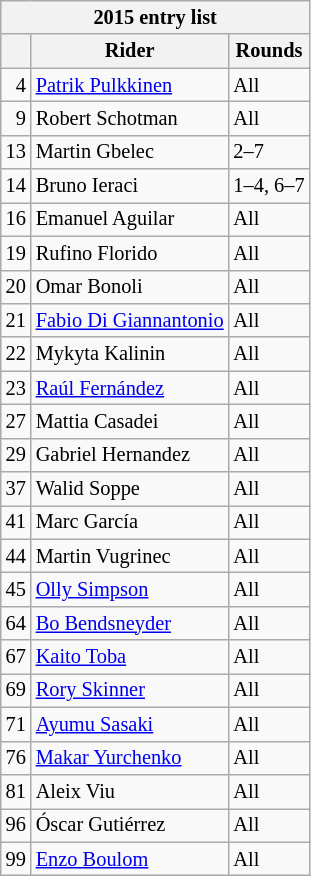<table class="wikitable" style="font-size: 85%">
<tr>
<th colspan=3>2015 entry list</th>
</tr>
<tr>
<th></th>
<th>Rider</th>
<th>Rounds</th>
</tr>
<tr>
<td align=right>4</td>
<td> <a href='#'>Patrik Pulkkinen</a></td>
<td>All</td>
</tr>
<tr>
<td align=right>9</td>
<td> Robert Schotman</td>
<td>All</td>
</tr>
<tr>
<td align=right>13</td>
<td> Martin Gbelec</td>
<td>2–7</td>
</tr>
<tr>
<td align=right>14</td>
<td> Bruno Ieraci</td>
<td>1–4, 6–7</td>
</tr>
<tr>
<td align=right>16</td>
<td> Emanuel Aguilar</td>
<td>All</td>
</tr>
<tr>
<td align=right>19</td>
<td> Rufino Florido</td>
<td>All</td>
</tr>
<tr>
<td align=right>20</td>
<td> Omar Bonoli</td>
<td>All</td>
</tr>
<tr>
<td align=right>21</td>
<td> <a href='#'>Fabio Di Giannantonio</a></td>
<td>All</td>
</tr>
<tr>
<td align=right>22</td>
<td> Mykyta Kalinin</td>
<td>All</td>
</tr>
<tr>
<td align=right>23</td>
<td> <a href='#'>Raúl Fernández</a></td>
<td>All</td>
</tr>
<tr>
<td align=right>27</td>
<td> Mattia Casadei</td>
<td>All</td>
</tr>
<tr>
<td align=right>29</td>
<td> Gabriel Hernandez</td>
<td>All</td>
</tr>
<tr>
<td align=right>37</td>
<td> Walid Soppe</td>
<td>All</td>
</tr>
<tr>
<td align=right>41</td>
<td> Marc García</td>
<td>All</td>
</tr>
<tr>
<td align=right>44</td>
<td> Martin Vugrinec</td>
<td>All</td>
</tr>
<tr>
<td align=right>45</td>
<td> <a href='#'>Olly Simpson</a></td>
<td>All</td>
</tr>
<tr>
<td align=right>64</td>
<td> <a href='#'>Bo Bendsneyder</a></td>
<td>All</td>
</tr>
<tr>
<td align=right>67</td>
<td> <a href='#'>Kaito Toba</a></td>
<td>All</td>
</tr>
<tr>
<td align=right>69</td>
<td> <a href='#'>Rory Skinner</a></td>
<td>All</td>
</tr>
<tr>
<td align=right>71</td>
<td> <a href='#'>Ayumu Sasaki</a></td>
<td>All</td>
</tr>
<tr>
<td align=right>76</td>
<td> <a href='#'>Makar Yurchenko</a></td>
<td>All</td>
</tr>
<tr>
<td align=right>81</td>
<td> Aleix Viu</td>
<td>All</td>
</tr>
<tr>
<td align=right>96</td>
<td> Óscar Gutiérrez</td>
<td>All</td>
</tr>
<tr>
<td align=right>99</td>
<td> <a href='#'>Enzo Boulom</a></td>
<td>All</td>
</tr>
</table>
